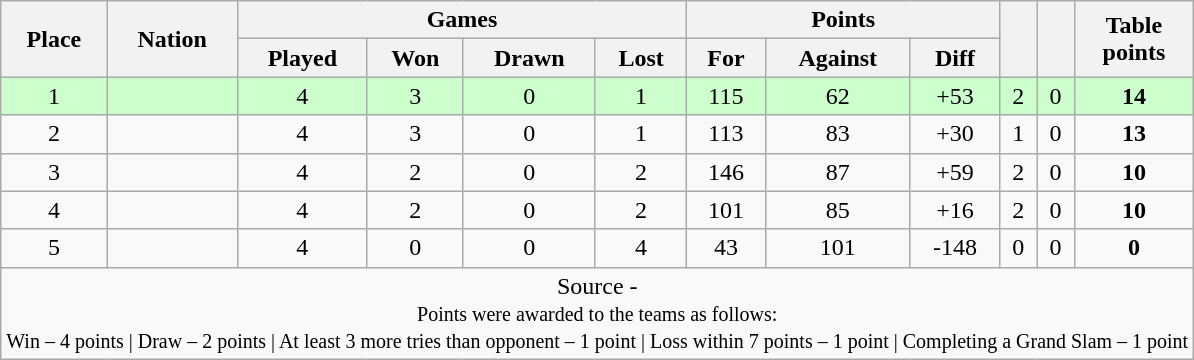<table class="wikitable" style="text-align:center">
<tr>
<th rowspan="2">Place</th>
<th rowspan="2">Nation</th>
<th colspan="4">Games</th>
<th colspan="3">Points</th>
<th rowspan="2"></th>
<th rowspan="2"></th>
<th rowspan="2">Table<br>points</th>
</tr>
<tr>
<th>Played</th>
<th>Won</th>
<th>Drawn</th>
<th>Lost</th>
<th>For</th>
<th>Against</th>
<th>Diff</th>
</tr>
<tr bgcolor="#cfc">
<td>1</td>
<td style="text-align:left"></td>
<td>4</td>
<td>3</td>
<td>0</td>
<td>1</td>
<td>115</td>
<td>62</td>
<td>+53</td>
<td>2</td>
<td>0</td>
<td><strong>14</strong></td>
</tr>
<tr>
<td>2</td>
<td style="text-align:left"></td>
<td>4</td>
<td>3</td>
<td>0</td>
<td>1</td>
<td>113</td>
<td>83</td>
<td>+30</td>
<td>1</td>
<td>0</td>
<td><strong>13</strong></td>
</tr>
<tr>
<td>3</td>
<td style="text-align:left"></td>
<td>4</td>
<td>2</td>
<td>0</td>
<td>2</td>
<td>146</td>
<td>87</td>
<td>+59</td>
<td>2</td>
<td>0</td>
<td><strong>10</strong></td>
</tr>
<tr>
<td>4</td>
<td style="text-align:left"></td>
<td>4</td>
<td>2</td>
<td>0</td>
<td>2</td>
<td>101</td>
<td>85</td>
<td>+16</td>
<td>2</td>
<td>0</td>
<td><strong>10</strong></td>
</tr>
<tr>
<td>5</td>
<td style="text-align:left"></td>
<td>4</td>
<td>0</td>
<td>0</td>
<td>4</td>
<td>43</td>
<td>101</td>
<td>-148</td>
<td>0</td>
<td>0</td>
<td><strong>0</strong></td>
</tr>
<tr>
<td colspan="100%" style="text-align:center">Source -<br><small>Points were awarded to the teams as follows:<br>Win – 4 points | Draw – 2 points | At least 3 more tries than opponent – 1 point | Loss within 7 points – 1 point | Completing a Grand Slam – 1 point</small></td>
</tr>
</table>
